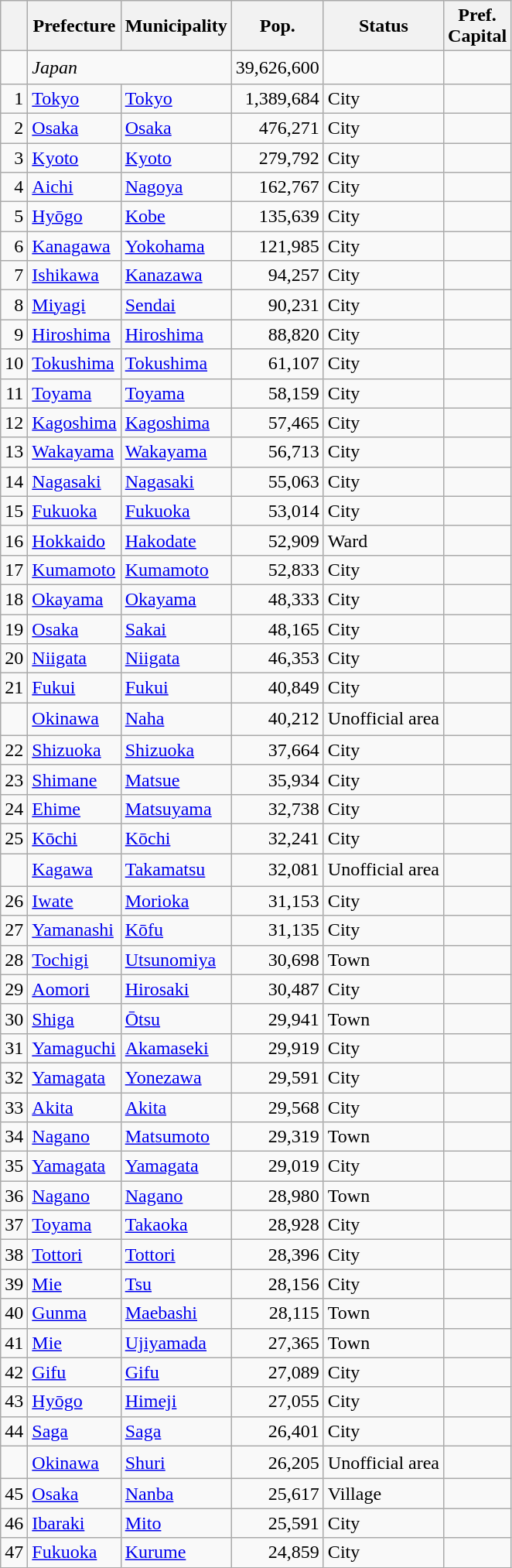<table class="wikitable sortable">
<tr>
<th>　</th>
<th>Prefecture</th>
<th>Municipality</th>
<th>Pop.</th>
<th>Status</th>
<th>Pref.<br>Capital</th>
</tr>
<tr>
<td>　</td>
<td colspan=2><em>Japan</em></td>
<td style="text-align:right;">39,626,600</td>
<td></td>
<td></td>
</tr>
<tr>
<td align="right">1</td>
<td><a href='#'>Tokyo</a></td>
<td><a href='#'>Tokyo</a></td>
<td style="text-align:right;">1,389,684</td>
<td>City</td>
<td></td>
</tr>
<tr>
<td align="right">2</td>
<td><a href='#'>Osaka</a></td>
<td><a href='#'>Osaka</a></td>
<td style="text-align:right;">476,271</td>
<td>City</td>
<td></td>
</tr>
<tr>
<td align="right">3</td>
<td><a href='#'>Kyoto</a></td>
<td><a href='#'>Kyoto</a></td>
<td style="text-align:right;">279,792</td>
<td>City</td>
<td></td>
</tr>
<tr>
<td align="right">4</td>
<td><a href='#'>Aichi</a></td>
<td><a href='#'>Nagoya</a></td>
<td style="text-align:right;">162,767</td>
<td>City</td>
<td></td>
</tr>
<tr>
<td align="right">5</td>
<td><a href='#'>Hyōgo</a></td>
<td><a href='#'>Kobe</a></td>
<td style="text-align:right;">135,639</td>
<td>City</td>
<td></td>
</tr>
<tr>
<td align="right">6</td>
<td><a href='#'>Kanagawa</a></td>
<td><a href='#'>Yokohama</a></td>
<td style="text-align:right;">121,985</td>
<td>City</td>
<td></td>
</tr>
<tr>
<td align="right">7</td>
<td><a href='#'>Ishikawa</a></td>
<td><a href='#'>Kanazawa</a></td>
<td style="text-align:right;">94,257</td>
<td>City</td>
<td></td>
</tr>
<tr>
<td align="right">8</td>
<td><a href='#'>Miyagi</a></td>
<td><a href='#'>Sendai</a></td>
<td style="text-align:right;">90,231</td>
<td>City</td>
<td></td>
</tr>
<tr>
<td align="right">9</td>
<td><a href='#'>Hiroshima</a></td>
<td><a href='#'>Hiroshima</a></td>
<td style="text-align:right;">88,820</td>
<td>City</td>
<td></td>
</tr>
<tr>
<td align="right">10</td>
<td><a href='#'>Tokushima</a></td>
<td><a href='#'>Tokushima</a></td>
<td style="text-align:right;">61,107</td>
<td>City</td>
<td></td>
</tr>
<tr>
<td align="right">11</td>
<td><a href='#'>Toyama</a></td>
<td><a href='#'>Toyama</a></td>
<td style="text-align:right;">58,159</td>
<td>City</td>
<td></td>
</tr>
<tr>
<td align="right">12</td>
<td><a href='#'>Kagoshima</a></td>
<td><a href='#'>Kagoshima</a></td>
<td style="text-align:right;">57,465</td>
<td>City</td>
<td></td>
</tr>
<tr>
<td align="right">13</td>
<td><a href='#'>Wakayama</a></td>
<td><a href='#'>Wakayama</a></td>
<td style="text-align:right;">56,713</td>
<td>City</td>
<td></td>
</tr>
<tr>
<td align="right">14</td>
<td><a href='#'>Nagasaki</a></td>
<td><a href='#'>Nagasaki</a></td>
<td style="text-align:right;">55,063</td>
<td>City</td>
<td></td>
</tr>
<tr>
<td align="right">15</td>
<td><a href='#'>Fukuoka</a></td>
<td><a href='#'>Fukuoka</a></td>
<td style="text-align:right;">53,014</td>
<td>City</td>
<td></td>
</tr>
<tr>
<td align="right">16</td>
<td><a href='#'>Hokkaido</a></td>
<td><a href='#'>Hakodate</a></td>
<td style="text-align:right;">52,909</td>
<td>Ward</td>
<td></td>
</tr>
<tr>
<td align="right">17</td>
<td><a href='#'>Kumamoto</a></td>
<td><a href='#'>Kumamoto</a></td>
<td style="text-align:right;">52,833</td>
<td>City</td>
<td></td>
</tr>
<tr>
<td align="right">18</td>
<td><a href='#'>Okayama</a></td>
<td><a href='#'>Okayama</a></td>
<td style="text-align:right;">48,333</td>
<td>City</td>
<td></td>
</tr>
<tr>
<td align="right">19</td>
<td><a href='#'>Osaka</a></td>
<td><a href='#'>Sakai</a></td>
<td style="text-align:right;">48,165</td>
<td>City</td>
<td></td>
</tr>
<tr>
<td align="right">20</td>
<td><a href='#'>Niigata</a></td>
<td><a href='#'>Niigata</a></td>
<td style="text-align:right;">46,353</td>
<td>City</td>
<td></td>
</tr>
<tr>
<td align="right">21</td>
<td><a href='#'>Fukui</a></td>
<td><a href='#'>Fukui</a></td>
<td style="text-align:right;">40,849</td>
<td>City</td>
<td></td>
</tr>
<tr>
<td align="right">　</td>
<td><a href='#'>Okinawa</a></td>
<td><a href='#'>Naha</a></td>
<td style="text-align:right;">40,212</td>
<td>Unofficial area</td>
<td></td>
</tr>
<tr>
<td align="right">22</td>
<td><a href='#'>Shizuoka</a></td>
<td><a href='#'>Shizuoka</a></td>
<td style="text-align:right;">37,664</td>
<td>City</td>
<td></td>
</tr>
<tr>
<td align="right">23</td>
<td><a href='#'>Shimane</a></td>
<td><a href='#'>Matsue</a></td>
<td style="text-align:right;">35,934</td>
<td>City</td>
<td></td>
</tr>
<tr>
<td align="right">24</td>
<td><a href='#'>Ehime</a></td>
<td><a href='#'>Matsuyama</a></td>
<td style="text-align:right;">32,738</td>
<td>City</td>
<td></td>
</tr>
<tr>
<td align="right">25</td>
<td><a href='#'>Kōchi</a></td>
<td><a href='#'>Kōchi</a></td>
<td style="text-align:right;">32,241</td>
<td>City</td>
<td></td>
</tr>
<tr>
<td align="right">　</td>
<td><a href='#'>Kagawa</a></td>
<td><a href='#'>Takamatsu</a></td>
<td style="text-align:right;">32,081</td>
<td>Unofficial area</td>
<td></td>
</tr>
<tr>
<td align="right">26</td>
<td><a href='#'>Iwate</a></td>
<td><a href='#'>Morioka</a></td>
<td style="text-align:right;">31,153</td>
<td>City</td>
<td></td>
</tr>
<tr>
<td align="right">27</td>
<td><a href='#'>Yamanashi</a></td>
<td><a href='#'>Kōfu</a></td>
<td style="text-align:right;">31,135</td>
<td>City</td>
<td></td>
</tr>
<tr>
<td align="right">28</td>
<td><a href='#'>Tochigi</a></td>
<td><a href='#'>Utsunomiya</a></td>
<td style="text-align:right;">30,698</td>
<td>Town</td>
<td></td>
</tr>
<tr>
<td align="right">29</td>
<td><a href='#'>Aomori</a></td>
<td><a href='#'>Hirosaki</a></td>
<td style="text-align:right;">30,487</td>
<td>City</td>
<td></td>
</tr>
<tr>
<td align="right">30</td>
<td><a href='#'>Shiga</a></td>
<td><a href='#'>Ōtsu</a></td>
<td style="text-align:right;">29,941</td>
<td>Town</td>
<td></td>
</tr>
<tr>
<td align="right">31</td>
<td><a href='#'>Yamaguchi</a></td>
<td><a href='#'>Akamaseki</a></td>
<td style="text-align:right;">29,919</td>
<td>City</td>
<td></td>
</tr>
<tr>
<td align="right">32</td>
<td><a href='#'>Yamagata</a></td>
<td><a href='#'>Yonezawa</a></td>
<td style="text-align:right;">29,591</td>
<td>City</td>
<td></td>
</tr>
<tr>
<td align="right">33</td>
<td><a href='#'>Akita</a></td>
<td><a href='#'>Akita</a></td>
<td style="text-align:right;">29,568</td>
<td>City</td>
<td></td>
</tr>
<tr>
<td align="right">34</td>
<td><a href='#'>Nagano</a></td>
<td><a href='#'>Matsumoto</a></td>
<td style="text-align:right;">29,319</td>
<td>Town</td>
<td></td>
</tr>
<tr>
<td align="right">35</td>
<td><a href='#'>Yamagata</a></td>
<td><a href='#'>Yamagata</a></td>
<td style="text-align:right;">29,019</td>
<td>City</td>
<td></td>
</tr>
<tr>
<td align="right">36</td>
<td><a href='#'>Nagano</a></td>
<td><a href='#'>Nagano</a></td>
<td style="text-align:right;">28,980</td>
<td>Town</td>
<td></td>
</tr>
<tr>
<td align="right">37</td>
<td><a href='#'>Toyama</a></td>
<td><a href='#'>Takaoka</a></td>
<td style="text-align:right;">28,928</td>
<td>City</td>
<td></td>
</tr>
<tr>
<td align="right">38</td>
<td><a href='#'>Tottori</a></td>
<td><a href='#'>Tottori</a></td>
<td style="text-align:right;">28,396</td>
<td>City</td>
<td></td>
</tr>
<tr>
<td align="right">39</td>
<td><a href='#'>Mie</a></td>
<td><a href='#'>Tsu</a></td>
<td style="text-align:right;">28,156</td>
<td>City</td>
<td></td>
</tr>
<tr>
<td align="right">40</td>
<td><a href='#'>Gunma</a></td>
<td><a href='#'>Maebashi</a></td>
<td style="text-align:right;">28,115</td>
<td>Town</td>
<td></td>
</tr>
<tr>
<td align="right">41</td>
<td><a href='#'>Mie</a></td>
<td><a href='#'>Ujiyamada</a></td>
<td style="text-align:right;">27,365</td>
<td>Town</td>
<td></td>
</tr>
<tr>
<td align="right">42</td>
<td><a href='#'>Gifu</a></td>
<td><a href='#'>Gifu</a></td>
<td style="text-align:right;">27,089</td>
<td>City</td>
<td></td>
</tr>
<tr>
<td align="right">43</td>
<td><a href='#'>Hyōgo</a></td>
<td><a href='#'>Himeji</a></td>
<td style="text-align:right;">27,055</td>
<td>City</td>
<td></td>
</tr>
<tr>
<td align="right">44</td>
<td><a href='#'>Saga</a></td>
<td><a href='#'>Saga</a></td>
<td style="text-align:right;">26,401</td>
<td>City</td>
<td></td>
</tr>
<tr>
<td align="right">　</td>
<td><a href='#'>Okinawa</a></td>
<td><a href='#'>Shuri</a></td>
<td style="text-align:right;">26,205</td>
<td>Unofficial area</td>
<td></td>
</tr>
<tr>
<td align="right">45</td>
<td><a href='#'>Osaka</a></td>
<td><a href='#'>Nanba</a></td>
<td style="text-align:right;">25,617</td>
<td>Village</td>
<td></td>
</tr>
<tr>
<td align="right">46</td>
<td><a href='#'>Ibaraki</a></td>
<td><a href='#'>Mito</a></td>
<td style="text-align:right;">25,591</td>
<td>City</td>
<td></td>
</tr>
<tr>
<td align="right">47</td>
<td><a href='#'>Fukuoka</a></td>
<td><a href='#'>Kurume</a></td>
<td style="text-align:right;">24,859</td>
<td>City</td>
<td></td>
</tr>
</table>
